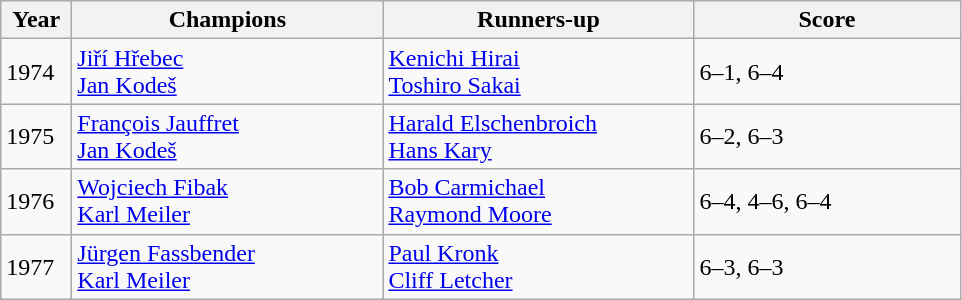<table class="wikitable">
<tr>
<th style="width:40px">Year</th>
<th style="width:200px">Champions</th>
<th style="width:200px">Runners-up</th>
<th style="width:170px" class="unsortable">Score</th>
</tr>
<tr>
<td>1974</td>
<td> <a href='#'>Jiří Hřebec</a><br> <a href='#'>Jan Kodeš</a></td>
<td> <a href='#'>Kenichi Hirai</a><br> <a href='#'>Toshiro Sakai</a></td>
<td>6–1, 6–4</td>
</tr>
<tr>
<td>1975</td>
<td> <a href='#'>François Jauffret</a><br> <a href='#'>Jan Kodeš</a></td>
<td> <a href='#'>Harald Elschenbroich</a><br> <a href='#'>Hans Kary</a></td>
<td>6–2, 6–3</td>
</tr>
<tr>
<td>1976</td>
<td> <a href='#'>Wojciech Fibak</a><br> <a href='#'>Karl Meiler</a></td>
<td> <a href='#'>Bob Carmichael</a><br> <a href='#'>Raymond Moore</a></td>
<td>6–4, 4–6, 6–4</td>
</tr>
<tr>
<td>1977</td>
<td> <a href='#'>Jürgen Fassbender</a><br> <a href='#'>Karl Meiler</a></td>
<td> <a href='#'>Paul Kronk</a><br> <a href='#'>Cliff Letcher</a></td>
<td>6–3, 6–3</td>
</tr>
</table>
